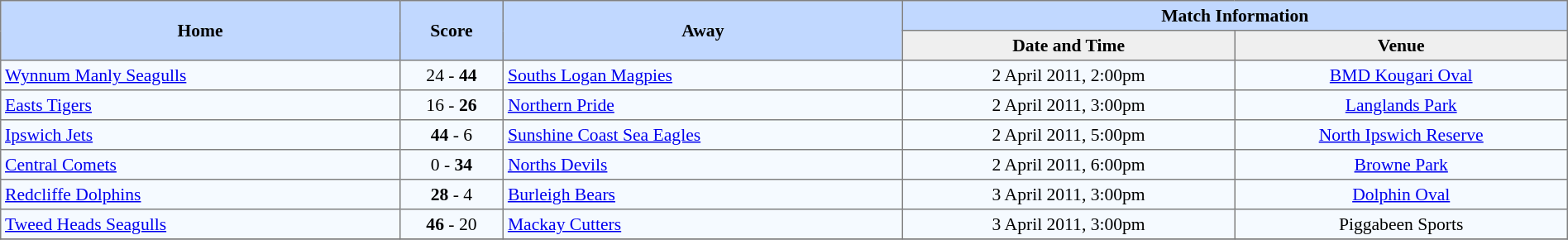<table border=1 style="border-collapse:collapse; font-size:90%; text-align:center;" cellpadding=3 cellspacing=0>
<tr bgcolor=#C1D8FF>
<th rowspan=2 width=12%>Home</th>
<th rowspan=2 width=3%>Score</th>
<th rowspan=2 width=12%>Away</th>
<th colspan=5>Match Information</th>
</tr>
<tr bgcolor=#EFEFEF>
<th width=10%>Date and Time</th>
<th width=10%>Venue</th>
</tr>
<tr bgcolor=#F5FAFF>
<td align=left> <a href='#'>Wynnum Manly Seagulls</a></td>
<td>24 - <strong>44</strong></td>
<td align=left> <a href='#'>Souths Logan Magpies</a></td>
<td>2 April 2011, 2:00pm</td>
<td><a href='#'>BMD Kougari Oval</a></td>
</tr>
<tr bgcolor=#F5FAFF>
<td align=left> <a href='#'>Easts Tigers</a></td>
<td>16 - <strong>26</strong></td>
<td align=left> <a href='#'>Northern Pride</a></td>
<td>2 April 2011, 3:00pm</td>
<td><a href='#'>Langlands Park</a></td>
</tr>
<tr bgcolor=#F5FAFF>
<td align=left> <a href='#'>Ipswich Jets</a></td>
<td><strong>44</strong> - 6</td>
<td align=left> <a href='#'>Sunshine Coast Sea Eagles</a></td>
<td>2 April 2011, 5:00pm</td>
<td><a href='#'>North Ipswich Reserve</a></td>
</tr>
<tr bgcolor=#F5FAFF>
<td align=left> <a href='#'>Central Comets</a></td>
<td>0 - <strong>34</strong></td>
<td align=left> <a href='#'>Norths Devils</a></td>
<td>2 April 2011, 6:00pm</td>
<td><a href='#'>Browne Park</a></td>
</tr>
<tr bgcolor=#F5FAFF>
<td align=left> <a href='#'>Redcliffe Dolphins</a></td>
<td><strong>28</strong> - 4</td>
<td align=left> <a href='#'>Burleigh Bears</a></td>
<td>3 April 2011, 3:00pm</td>
<td><a href='#'>Dolphin Oval</a></td>
</tr>
<tr bgcolor=#F5FAFF>
<td align=left> <a href='#'>Tweed Heads Seagulls</a></td>
<td><strong>46</strong> - 20</td>
<td align=left> <a href='#'>Mackay Cutters</a></td>
<td>3 April 2011, 3:00pm</td>
<td>Piggabeen Sports</td>
</tr>
<tr>
</tr>
</table>
